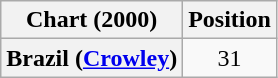<table class="wikitable plainrowheaders" style="text-align:center">
<tr>
<th>Chart (2000)</th>
<th>Position</th>
</tr>
<tr>
<th scope="row">Brazil (<a href='#'>Crowley</a>)</th>
<td>31</td>
</tr>
</table>
